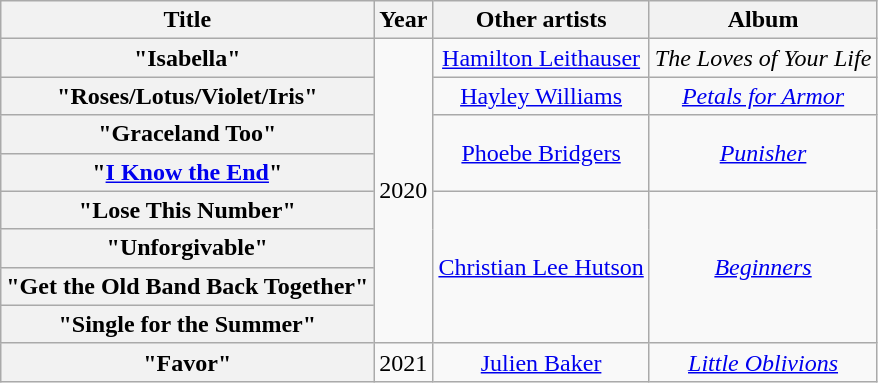<table class="wikitable sortable plainrowheaders" style="text-align: center;">
<tr>
<th scope="col">Title</th>
<th scope="col">Year</th>
<th scope="col">Other artists</th>
<th scope="col">Album</th>
</tr>
<tr>
<th scope="row">"Isabella"</th>
<td rowspan="8">2020</td>
<td><a href='#'>Hamilton Leithauser</a></td>
<td><em>The Loves of Your Life</em></td>
</tr>
<tr>
<th scope="row">"Roses/Lotus/Violet/Iris"</th>
<td><a href='#'>Hayley Williams</a></td>
<td><em><a href='#'>Petals for Armor</a></em></td>
</tr>
<tr>
<th scope="row">"Graceland Too"</th>
<td rowspan="2"><a href='#'>Phoebe Bridgers</a></td>
<td rowspan="2"><em><a href='#'>Punisher</a></em></td>
</tr>
<tr>
<th scope="row">"<a href='#'>I Know the End</a>"</th>
</tr>
<tr>
<th scope="row">"Lose This Number"</th>
<td rowspan="4"><a href='#'>Christian Lee Hutson</a></td>
<td rowspan="4"><em><a href='#'>Beginners</a></em></td>
</tr>
<tr>
<th scope="row">"Unforgivable"</th>
</tr>
<tr>
<th scope="row">"Get the Old Band Back Together"</th>
</tr>
<tr>
<th scope="row">"Single for the Summer"</th>
</tr>
<tr>
<th scope="row">"Favor"</th>
<td>2021</td>
<td><a href='#'>Julien Baker</a></td>
<td><em><a href='#'>Little Oblivions</a></em></td>
</tr>
</table>
